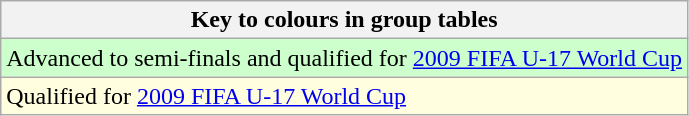<table class="wikitable">
<tr>
<th>Key to colours in group tables</th>
</tr>
<tr>
<td bgcolor=ccffcc>Advanced to semi-finals and qualified for <a href='#'>2009 FIFA U-17 World Cup</a></td>
</tr>
<tr>
<td bgcolor="lightyellow">Qualified for <a href='#'>2009 FIFA U-17 World Cup</a></td>
</tr>
</table>
